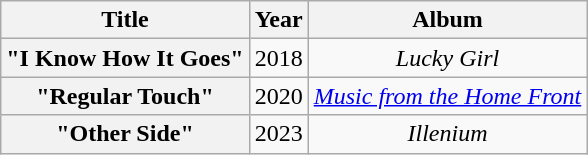<table class="wikitable plainrowheaders" style="text-align:center">
<tr>
<th>Title</th>
<th>Year</th>
<th>Album</th>
</tr>
<tr>
<th scope="row">"I Know How It Goes"<br></th>
<td>2018</td>
<td><em>Lucky Girl</em></td>
</tr>
<tr>
<th scope="row">"Regular Touch"</th>
<td>2020</td>
<td><em><a href='#'>Music from the Home Front</a></em></td>
</tr>
<tr>
<th scope="row">"Other Side"<br></th>
<td>2023</td>
<td><em>Illenium</em></td>
</tr>
</table>
